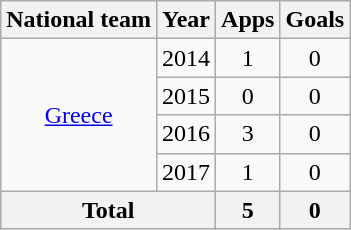<table class="wikitable" style="text-align: center;">
<tr>
<th>National team</th>
<th>Year</th>
<th>Apps</th>
<th>Goals</th>
</tr>
<tr>
<td rowspan=4><a href='#'>Greece</a></td>
<td>2014</td>
<td>1</td>
<td>0</td>
</tr>
<tr>
<td>2015</td>
<td>0</td>
<td>0</td>
</tr>
<tr>
<td>2016</td>
<td>3</td>
<td>0</td>
</tr>
<tr>
<td>2017</td>
<td>1</td>
<td>0</td>
</tr>
<tr>
<th colspan=2>Total</th>
<th>5</th>
<th>0</th>
</tr>
</table>
